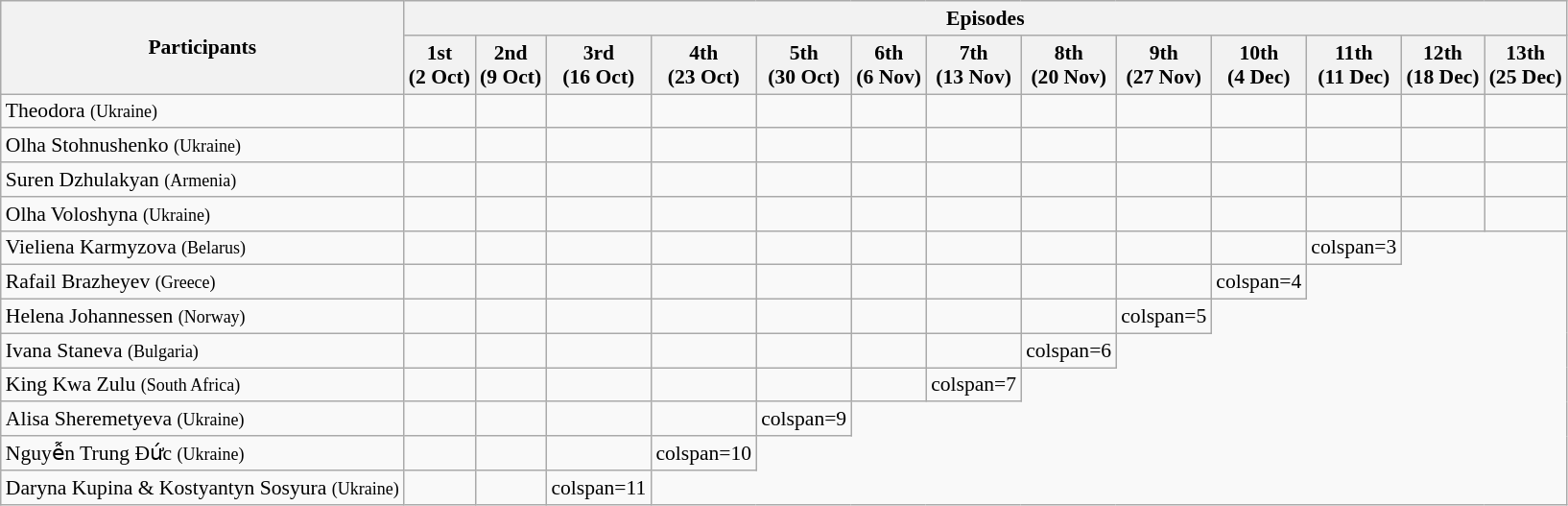<table class="wikitable" style="font-size:90%;">
<tr>
<th rowspan=2>Participants</th>
<th colspan=13>Episodes</th>
</tr>
<tr>
<th>1st<br>(2 Oct)</th>
<th>2nd<br>(9 Oct)</th>
<th>3rd<br>(16 Oct)</th>
<th>4th<br>(23 Oct)</th>
<th>5th<br>(30 Oct)</th>
<th>6th<br>(6 Nov)</th>
<th>7th<br>(13 Nov)</th>
<th>8th<br>(20 Nov)</th>
<th>9th<br>(27 Nov)</th>
<th>10th<br>(4 Dec)</th>
<th>11th<br>(11 Dec)</th>
<th>12th<br>(18 Dec)</th>
<th>13th<br>(25 Dec)</th>
</tr>
<tr>
<td>Theodora <small>(Ukraine)</small></td>
<td></td>
<td></td>
<td></td>
<td></td>
<td></td>
<td></td>
<td></td>
<td></td>
<td></td>
<td></td>
<td></td>
<td></td>
<td></td>
</tr>
<tr>
<td>Olha Stohnushenko <small>(Ukraine)</small></td>
<td></td>
<td></td>
<td></td>
<td></td>
<td></td>
<td></td>
<td></td>
<td></td>
<td></td>
<td></td>
<td></td>
<td></td>
<td></td>
</tr>
<tr>
<td>Suren Dzhulakyan <small>(Armenia)</small></td>
<td></td>
<td></td>
<td></td>
<td></td>
<td></td>
<td></td>
<td></td>
<td></td>
<td></td>
<td></td>
<td></td>
<td></td>
<td></td>
</tr>
<tr>
<td>Olha Voloshyna <small>(Ukraine)</small></td>
<td></td>
<td></td>
<td></td>
<td></td>
<td></td>
<td></td>
<td></td>
<td></td>
<td></td>
<td></td>
<td></td>
<td></td>
<td></td>
</tr>
<tr>
<td>Vieliena Karmyzova <small>(Belarus)</small></td>
<td></td>
<td></td>
<td></td>
<td></td>
<td></td>
<td></td>
<td></td>
<td></td>
<td></td>
<td></td>
<td>colspan=3 </td>
</tr>
<tr>
<td>Rafail Brazheyev <small>(Greece)</small></td>
<td></td>
<td></td>
<td></td>
<td></td>
<td></td>
<td></td>
<td></td>
<td></td>
<td></td>
<td>colspan=4 </td>
</tr>
<tr>
<td>Helena Johannessen <small>(Norway)</small></td>
<td></td>
<td></td>
<td></td>
<td></td>
<td></td>
<td></td>
<td></td>
<td></td>
<td>colspan=5 </td>
</tr>
<tr>
<td>Ivana Staneva <small>(Bulgaria)</small></td>
<td></td>
<td></td>
<td></td>
<td></td>
<td></td>
<td></td>
<td></td>
<td>colspan=6 </td>
</tr>
<tr>
<td>King Kwa Zulu <small>(South Africa)</small></td>
<td></td>
<td></td>
<td></td>
<td></td>
<td></td>
<td></td>
<td>colspan=7 </td>
</tr>
<tr>
<td>Alisa Sheremetyeva <small>(Ukraine)</small></td>
<td></td>
<td></td>
<td></td>
<td></td>
<td>colspan=9 </td>
</tr>
<tr>
<td>Nguyễn Trung Đức <small>(Ukraine)</small></td>
<td></td>
<td></td>
<td></td>
<td>colspan=10 </td>
</tr>
<tr>
<td>Daryna Kupina & Kostyantyn Sosyura <small>(Ukraine)</small></td>
<td></td>
<td></td>
<td>colspan=11 </td>
</tr>
</table>
